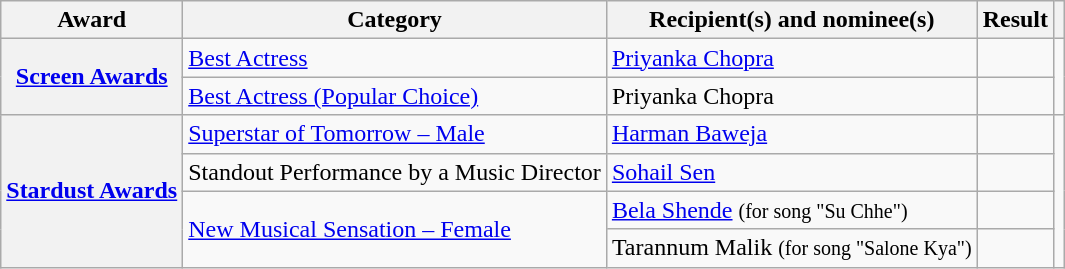<table class="wikitable plainrowheaders sortable">
<tr>
<th scope="col">Award</th>
<th scope="col">Category</th>
<th scope="col">Recipient(s) and nominee(s)</th>
<th scope="col">Result</th>
<th scope="col" class="unsortable"></th>
</tr>
<tr>
<th scope="row" rowspan="2"><a href='#'>Screen Awards</a></th>
<td><a href='#'>Best Actress</a></td>
<td><a href='#'>Priyanka Chopra</a></td>
<td></td>
<td style="text-align:center;" rowspan="2"><br><br></td>
</tr>
<tr>
<td><a href='#'>Best Actress (Popular Choice)</a></td>
<td>Priyanka Chopra</td>
<td></td>
</tr>
<tr>
<th scope="row" rowspan="4"><a href='#'>Stardust Awards</a></th>
<td><a href='#'>Superstar of Tomorrow – Male</a></td>
<td><a href='#'>Harman Baweja</a></td>
<td></td>
<td style="text-align:center;" rowspan="4"></td>
</tr>
<tr>
<td>Standout Performance by a Music Director</td>
<td><a href='#'>Sohail Sen</a></td>
<td></td>
</tr>
<tr>
<td rowspan="2"><a href='#'>New Musical Sensation – Female</a></td>
<td><a href='#'>Bela Shende</a> <small>(for song "Su Chhe")</small></td>
<td></td>
</tr>
<tr>
<td>Tarannum Malik <small>(for song "Salone Kya")</small></td>
<td></td>
</tr>
</table>
